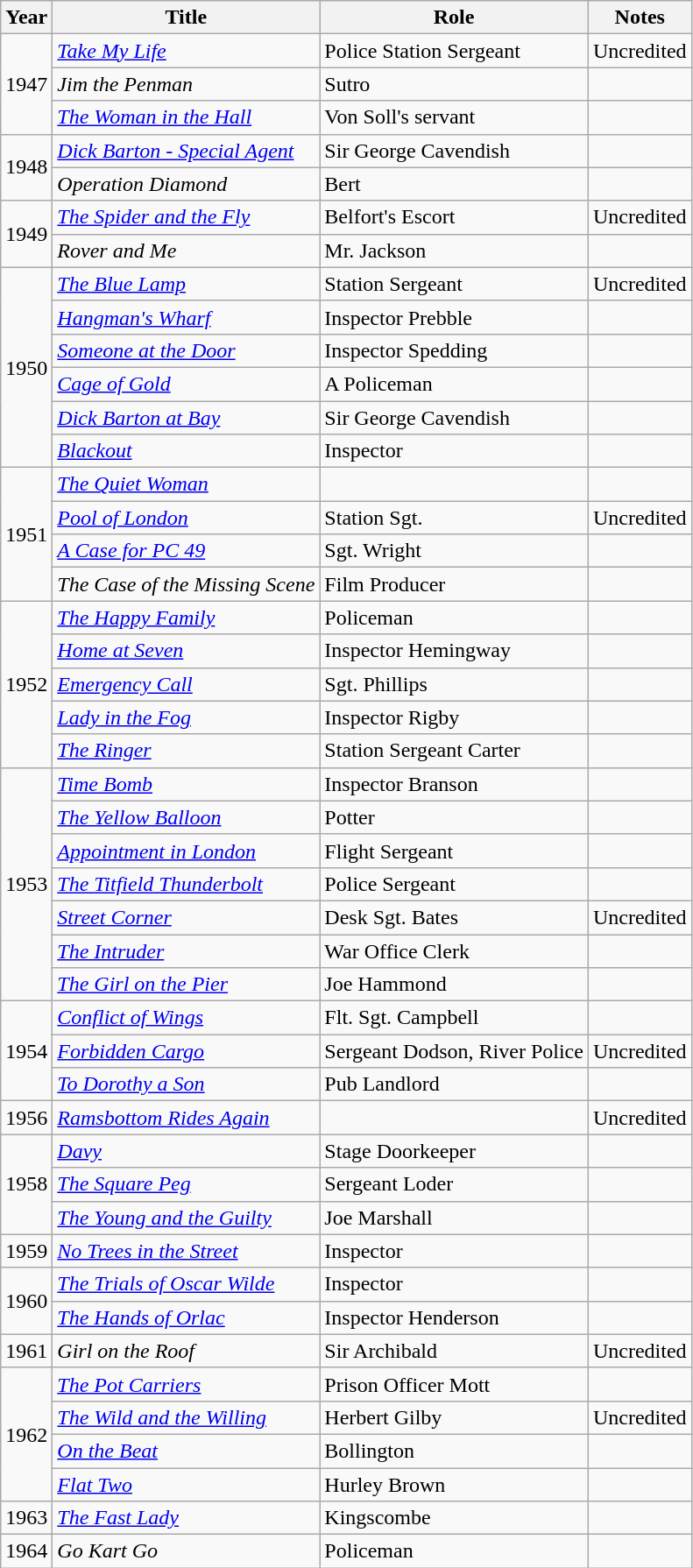<table class="wikitable">
<tr>
<th>Year</th>
<th>Title</th>
<th>Role</th>
<th>Notes</th>
</tr>
<tr>
<td rowspan="3">1947</td>
<td><em><a href='#'>Take My Life</a></em></td>
<td>Police Station Sergeant</td>
<td>Uncredited</td>
</tr>
<tr>
<td><em>Jim the Penman</em></td>
<td>Sutro</td>
<td></td>
</tr>
<tr>
<td><em><a href='#'>The Woman in the Hall</a></em></td>
<td>Von Soll's servant</td>
<td></td>
</tr>
<tr>
<td rowspan="2">1948</td>
<td><em><a href='#'>Dick Barton - Special Agent</a></em></td>
<td>Sir George Cavendish</td>
<td></td>
</tr>
<tr>
<td><em>Operation Diamond</em></td>
<td>Bert</td>
<td></td>
</tr>
<tr>
<td rowspan="2">1949</td>
<td><em><a href='#'>The Spider and the Fly</a></em></td>
<td>Belfort's Escort</td>
<td>Uncredited</td>
</tr>
<tr>
<td><em>Rover and Me</em></td>
<td>Mr. Jackson</td>
<td></td>
</tr>
<tr>
<td rowspan="6">1950</td>
<td><em><a href='#'>The Blue Lamp</a></em></td>
<td>Station Sergeant</td>
<td>Uncredited</td>
</tr>
<tr>
<td><em><a href='#'>Hangman's Wharf</a></em></td>
<td>Inspector Prebble</td>
<td></td>
</tr>
<tr>
<td><em><a href='#'>Someone at the Door</a></em></td>
<td>Inspector Spedding</td>
<td></td>
</tr>
<tr>
<td><em><a href='#'>Cage of Gold</a></em></td>
<td>A Policeman</td>
<td></td>
</tr>
<tr>
<td><em><a href='#'>Dick Barton at Bay</a></em></td>
<td>Sir George Cavendish</td>
<td></td>
</tr>
<tr>
<td><em><a href='#'>Blackout</a></em></td>
<td>Inspector</td>
<td></td>
</tr>
<tr>
<td rowspan="4">1951</td>
<td><em><a href='#'>The Quiet Woman</a></em></td>
<td></td>
<td></td>
</tr>
<tr>
<td><em><a href='#'>Pool of London</a></em></td>
<td>Station Sgt.</td>
<td>Uncredited</td>
</tr>
<tr>
<td><em><a href='#'>A Case for PC 49</a></em></td>
<td>Sgt. Wright</td>
<td></td>
</tr>
<tr>
<td><em>The Case of the Missing Scene</em></td>
<td>Film Producer</td>
<td></td>
</tr>
<tr>
<td rowspan="5">1952</td>
<td><em><a href='#'>The Happy Family</a></em></td>
<td>Policeman</td>
<td></td>
</tr>
<tr>
<td><em><a href='#'>Home at Seven</a></em></td>
<td>Inspector Hemingway</td>
<td></td>
</tr>
<tr>
<td><em><a href='#'>Emergency Call</a></em></td>
<td>Sgt. Phillips</td>
<td></td>
</tr>
<tr>
<td><em><a href='#'>Lady in the Fog</a></em></td>
<td>Inspector Rigby</td>
<td></td>
</tr>
<tr>
<td><em><a href='#'>The Ringer</a></em></td>
<td>Station Sergeant Carter</td>
<td></td>
</tr>
<tr>
<td rowspan="7">1953</td>
<td><em><a href='#'>Time Bomb</a></em></td>
<td>Inspector Branson</td>
<td></td>
</tr>
<tr>
<td><em><a href='#'>The Yellow Balloon</a></em></td>
<td>Potter</td>
<td></td>
</tr>
<tr>
<td><em><a href='#'>Appointment in London</a></em></td>
<td>Flight Sergeant</td>
<td></td>
</tr>
<tr>
<td><em><a href='#'>The Titfield Thunderbolt</a></em></td>
<td>Police Sergeant</td>
<td></td>
</tr>
<tr>
<td><em><a href='#'>Street Corner</a></em></td>
<td>Desk Sgt. Bates</td>
<td>Uncredited</td>
</tr>
<tr>
<td><em><a href='#'>The Intruder</a></em></td>
<td>War Office Clerk</td>
<td></td>
</tr>
<tr>
<td><em><a href='#'>The Girl on the Pier</a></em></td>
<td>Joe Hammond</td>
<td></td>
</tr>
<tr>
<td rowspan="3">1954</td>
<td><em><a href='#'>Conflict of Wings</a></em></td>
<td>Flt. Sgt. Campbell</td>
<td></td>
</tr>
<tr>
<td><em><a href='#'>Forbidden Cargo</a></em></td>
<td>Sergeant Dodson, River Police</td>
<td>Uncredited</td>
</tr>
<tr>
<td><em><a href='#'>To Dorothy a Son</a></em></td>
<td>Pub Landlord</td>
<td></td>
</tr>
<tr>
<td>1956</td>
<td><em><a href='#'>Ramsbottom Rides Again</a></em></td>
<td></td>
<td>Uncredited</td>
</tr>
<tr>
<td rowspan="3">1958</td>
<td><em><a href='#'>Davy</a></em></td>
<td>Stage Doorkeeper</td>
<td></td>
</tr>
<tr>
<td><em><a href='#'>The Square Peg</a></em></td>
<td>Sergeant Loder</td>
<td></td>
</tr>
<tr>
<td><em><a href='#'>The Young and the Guilty</a></em></td>
<td>Joe Marshall</td>
<td></td>
</tr>
<tr>
<td>1959</td>
<td><em><a href='#'>No Trees in the Street</a></em></td>
<td>Inspector</td>
<td></td>
</tr>
<tr>
<td rowspan="2">1960</td>
<td><em><a href='#'>The Trials of Oscar Wilde</a></em></td>
<td>Inspector</td>
<td></td>
</tr>
<tr>
<td><em><a href='#'>The Hands of Orlac</a></em></td>
<td>Inspector Henderson</td>
<td></td>
</tr>
<tr>
<td>1961</td>
<td><em>Girl on the Roof</em></td>
<td>Sir Archibald</td>
<td>Uncredited</td>
</tr>
<tr>
<td rowspan="4">1962</td>
<td><em><a href='#'>The Pot Carriers</a></em></td>
<td>Prison Officer Mott</td>
<td></td>
</tr>
<tr>
<td><em><a href='#'>The Wild and the Willing</a></em></td>
<td>Herbert Gilby</td>
<td>Uncredited</td>
</tr>
<tr>
<td><em><a href='#'>On the Beat</a></em></td>
<td>Bollington</td>
<td></td>
</tr>
<tr>
<td><em><a href='#'>Flat Two</a></em></td>
<td>Hurley Brown</td>
<td></td>
</tr>
<tr>
<td>1963</td>
<td><em><a href='#'>The Fast Lady</a></em></td>
<td>Kingscombe</td>
<td></td>
</tr>
<tr>
<td>1964</td>
<td><em>Go Kart Go</em></td>
<td>Policeman</td>
<td></td>
</tr>
</table>
